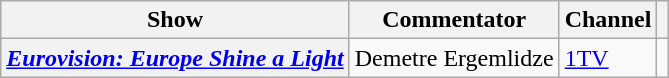<table class="wikitable plainrowheaders">
<tr>
<th>Show</th>
<th>Commentator</th>
<th>Channel</th>
<th></th>
</tr>
<tr>
<th scope="row"><em><a href='#'>Eurovision: Europe Shine a Light</a></em></th>
<td>Demetre Ergemlidze</td>
<td><a href='#'>1TV</a></td>
<td></td>
</tr>
</table>
